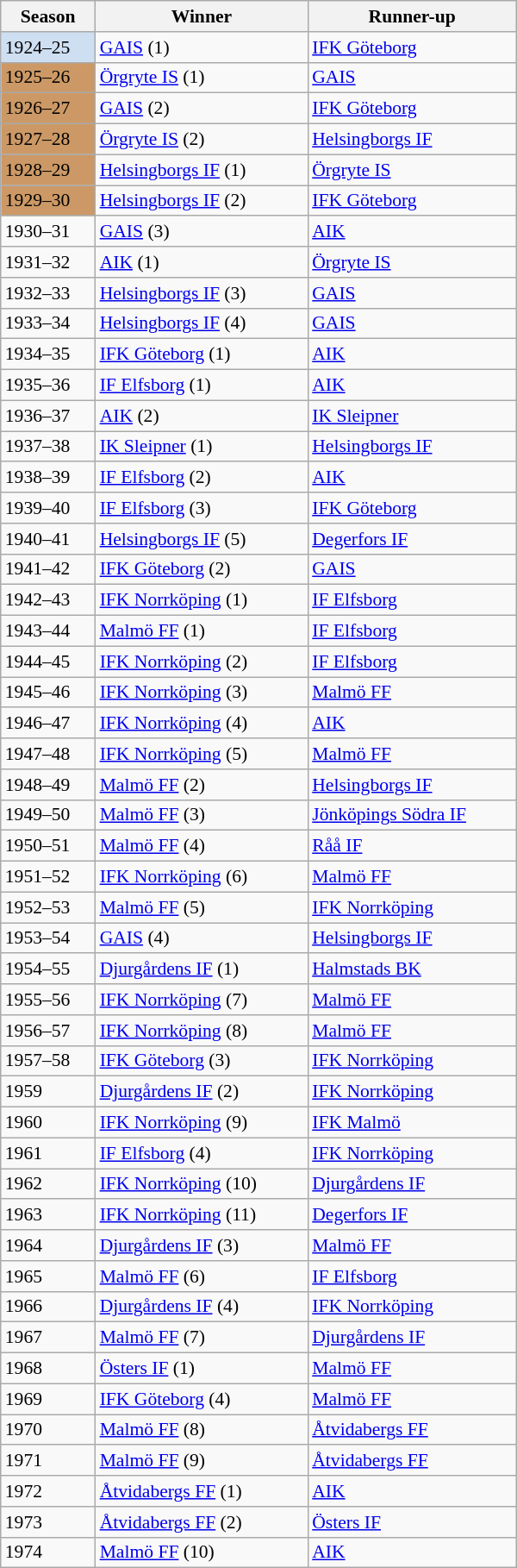<table class="wikitable" style="width:400px; font-size:90%;">
<tr>
<th>Season</th>
<th>Winner</th>
<th>Runner-up</th>
</tr>
<tr>
<td style="background:#cedff2;">1924–25</td>
<td><a href='#'>GAIS</a> (1)</td>
<td><a href='#'>IFK Göteborg</a></td>
</tr>
<tr>
<td style="background:#c96;">1925–26</td>
<td><a href='#'>Örgryte IS</a> (1)</td>
<td><a href='#'>GAIS</a></td>
</tr>
<tr>
<td style="background:#c96;">1926–27</td>
<td><a href='#'>GAIS</a> (2)</td>
<td><a href='#'>IFK Göteborg</a></td>
</tr>
<tr>
<td style="background:#c96;">1927–28</td>
<td><a href='#'>Örgryte IS</a> (2)</td>
<td><a href='#'>Helsingborgs IF</a></td>
</tr>
<tr>
<td style="background:#c96;">1928–29</td>
<td><a href='#'>Helsingborgs IF</a> (1)</td>
<td><a href='#'>Örgryte IS</a></td>
</tr>
<tr>
<td style="background:#c96;">1929–30</td>
<td><a href='#'>Helsingborgs IF</a> (2)</td>
<td><a href='#'>IFK Göteborg</a></td>
</tr>
<tr>
<td>1930–31</td>
<td><a href='#'>GAIS</a> (3)</td>
<td><a href='#'>AIK</a></td>
</tr>
<tr>
<td>1931–32</td>
<td><a href='#'>AIK</a> (1)</td>
<td><a href='#'>Örgryte IS</a></td>
</tr>
<tr>
<td>1932–33</td>
<td><a href='#'>Helsingborgs IF</a> (3)</td>
<td><a href='#'>GAIS</a></td>
</tr>
<tr>
<td>1933–34</td>
<td><a href='#'>Helsingborgs IF</a> (4)</td>
<td><a href='#'>GAIS</a></td>
</tr>
<tr>
<td>1934–35</td>
<td><a href='#'>IFK Göteborg</a> (1)</td>
<td><a href='#'>AIK</a></td>
</tr>
<tr>
<td>1935–36</td>
<td><a href='#'>IF Elfsborg</a> (1)</td>
<td><a href='#'>AIK</a></td>
</tr>
<tr>
<td>1936–37</td>
<td><a href='#'>AIK</a> (2)</td>
<td><a href='#'>IK Sleipner</a></td>
</tr>
<tr>
<td>1937–38</td>
<td><a href='#'>IK Sleipner</a> (1)</td>
<td><a href='#'>Helsingborgs IF</a></td>
</tr>
<tr>
<td>1938–39</td>
<td><a href='#'>IF Elfsborg</a> (2)</td>
<td><a href='#'>AIK</a></td>
</tr>
<tr>
<td>1939–40</td>
<td><a href='#'>IF Elfsborg</a> (3)</td>
<td><a href='#'>IFK Göteborg</a></td>
</tr>
<tr>
<td>1940–41</td>
<td><a href='#'>Helsingborgs IF</a> (5)</td>
<td><a href='#'>Degerfors IF</a></td>
</tr>
<tr>
<td>1941–42</td>
<td><a href='#'>IFK Göteborg</a> (2)</td>
<td><a href='#'>GAIS</a></td>
</tr>
<tr>
<td>1942–43</td>
<td><a href='#'>IFK Norrköping</a> (1)</td>
<td><a href='#'>IF Elfsborg</a></td>
</tr>
<tr>
<td>1943–44</td>
<td><a href='#'>Malmö FF</a> (1)</td>
<td><a href='#'>IF Elfsborg</a></td>
</tr>
<tr>
<td>1944–45</td>
<td><a href='#'>IFK Norrköping</a> (2)</td>
<td><a href='#'>IF Elfsborg</a></td>
</tr>
<tr>
<td>1945–46</td>
<td><a href='#'>IFK Norrköping</a> (3)</td>
<td><a href='#'>Malmö FF</a></td>
</tr>
<tr>
<td>1946–47</td>
<td><a href='#'>IFK Norrköping</a> (4)</td>
<td><a href='#'>AIK</a></td>
</tr>
<tr>
<td>1947–48</td>
<td><a href='#'>IFK Norrköping</a> (5)</td>
<td><a href='#'>Malmö FF</a></td>
</tr>
<tr>
<td>1948–49</td>
<td><a href='#'>Malmö FF</a> (2)</td>
<td><a href='#'>Helsingborgs IF</a></td>
</tr>
<tr>
<td>1949–50</td>
<td><a href='#'>Malmö FF</a> (3)</td>
<td><a href='#'>Jönköpings Södra IF</a></td>
</tr>
<tr>
<td>1950–51</td>
<td><a href='#'>Malmö FF</a> (4)</td>
<td><a href='#'>Råå IF</a></td>
</tr>
<tr>
<td>1951–52</td>
<td><a href='#'>IFK Norrköping</a> (6)</td>
<td><a href='#'>Malmö FF</a></td>
</tr>
<tr>
<td>1952–53</td>
<td><a href='#'>Malmö FF</a> (5)</td>
<td><a href='#'>IFK Norrköping</a></td>
</tr>
<tr>
<td>1953–54</td>
<td><a href='#'>GAIS</a> (4)</td>
<td><a href='#'>Helsingborgs IF</a></td>
</tr>
<tr>
<td>1954–55</td>
<td><a href='#'>Djurgårdens IF</a> (1)</td>
<td><a href='#'>Halmstads BK</a></td>
</tr>
<tr>
<td>1955–56</td>
<td><a href='#'>IFK Norrköping</a> (7)</td>
<td><a href='#'>Malmö FF</a></td>
</tr>
<tr>
<td>1956–57</td>
<td><a href='#'>IFK Norrköping</a> (8)</td>
<td><a href='#'>Malmö FF</a></td>
</tr>
<tr>
<td>1957–58</td>
<td><a href='#'>IFK Göteborg</a> (3)</td>
<td><a href='#'>IFK Norrköping</a></td>
</tr>
<tr>
<td>1959</td>
<td><a href='#'>Djurgårdens IF</a> (2)</td>
<td><a href='#'>IFK Norrköping</a></td>
</tr>
<tr>
<td>1960</td>
<td><a href='#'>IFK Norrköping</a> (9)</td>
<td><a href='#'>IFK Malmö</a></td>
</tr>
<tr>
<td>1961</td>
<td><a href='#'>IF Elfsborg</a> (4)</td>
<td><a href='#'>IFK Norrköping</a></td>
</tr>
<tr>
<td>1962</td>
<td><a href='#'>IFK Norrköping</a> (10)</td>
<td><a href='#'>Djurgårdens IF</a></td>
</tr>
<tr>
<td>1963</td>
<td><a href='#'>IFK Norrköping</a> (11)</td>
<td><a href='#'>Degerfors IF</a></td>
</tr>
<tr>
<td>1964</td>
<td><a href='#'>Djurgårdens IF</a> (3)</td>
<td><a href='#'>Malmö FF</a></td>
</tr>
<tr>
<td>1965</td>
<td><a href='#'>Malmö FF</a> (6)</td>
<td><a href='#'>IF Elfsborg</a></td>
</tr>
<tr>
<td>1966</td>
<td><a href='#'>Djurgårdens IF</a> (4)</td>
<td><a href='#'>IFK Norrköping</a></td>
</tr>
<tr>
<td>1967</td>
<td><a href='#'>Malmö FF</a> (7)</td>
<td><a href='#'>Djurgårdens IF</a></td>
</tr>
<tr>
<td>1968</td>
<td><a href='#'>Östers IF</a> (1)</td>
<td><a href='#'>Malmö FF</a></td>
</tr>
<tr>
<td>1969</td>
<td><a href='#'>IFK Göteborg</a> (4)</td>
<td><a href='#'>Malmö FF</a></td>
</tr>
<tr>
<td>1970</td>
<td><a href='#'>Malmö FF</a> (8)</td>
<td><a href='#'>Åtvidabergs FF</a></td>
</tr>
<tr>
<td>1971</td>
<td><a href='#'>Malmö FF</a> (9)</td>
<td><a href='#'>Åtvidabergs FF</a></td>
</tr>
<tr>
<td>1972</td>
<td><a href='#'>Åtvidabergs FF</a> (1)</td>
<td><a href='#'>AIK</a></td>
</tr>
<tr>
<td>1973</td>
<td><a href='#'>Åtvidabergs FF</a> (2)</td>
<td><a href='#'>Östers IF</a></td>
</tr>
<tr>
<td>1974</td>
<td><a href='#'>Malmö FF</a> (10)</td>
<td><a href='#'>AIK</a></td>
</tr>
</table>
